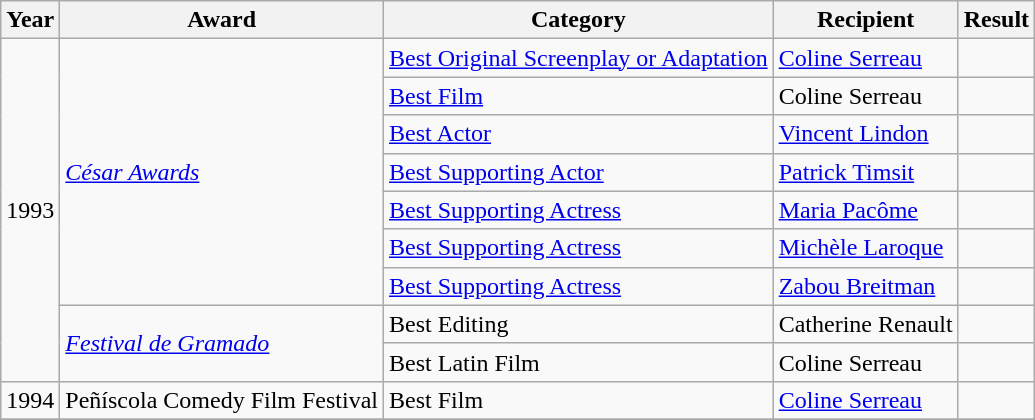<table class="wikitable sortable">
<tr>
<th>Year</th>
<th>Award</th>
<th>Category</th>
<th>Recipient</th>
<th>Result</th>
</tr>
<tr>
<td rowspan=9>1993</td>
<td rowspan=7><em><a href='#'>César Awards</a></em></td>
<td><a href='#'>Best Original Screenplay or Adaptation</a></td>
<td><a href='#'>Coline Serreau</a></td>
<td></td>
</tr>
<tr>
<td><a href='#'>Best Film</a></td>
<td>Coline Serreau</td>
<td></td>
</tr>
<tr>
<td><a href='#'>Best Actor</a></td>
<td><a href='#'>Vincent Lindon</a></td>
<td></td>
</tr>
<tr>
<td><a href='#'>Best Supporting Actor</a></td>
<td><a href='#'>Patrick Timsit</a></td>
<td></td>
</tr>
<tr>
<td><a href='#'>Best Supporting Actress</a></td>
<td><a href='#'>Maria Pacôme</a></td>
<td></td>
</tr>
<tr>
<td><a href='#'>Best Supporting Actress</a></td>
<td><a href='#'>Michèle Laroque</a></td>
<td></td>
</tr>
<tr>
<td><a href='#'>Best Supporting Actress</a></td>
<td><a href='#'>Zabou Breitman</a></td>
<td></td>
</tr>
<tr>
<td rowspan=2><em><a href='#'>Festival de Gramado</a></em></td>
<td>Best Editing</td>
<td>Catherine Renault</td>
<td></td>
</tr>
<tr>
<td>Best Latin Film</td>
<td>Coline Serreau</td>
<td></td>
</tr>
<tr>
<td>1994</td>
<td>Peñíscola Comedy Film Festival</td>
<td>Best Film</td>
<td><a href='#'>Coline Serreau</a></td>
<td></td>
</tr>
<tr>
</tr>
</table>
